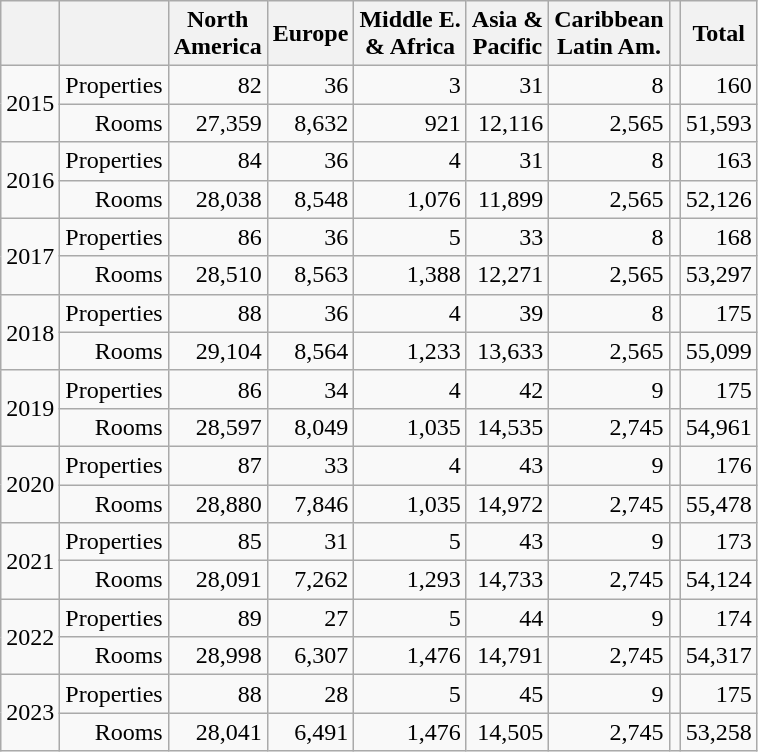<table class="wikitable" style="text-align:right;">
<tr>
<th class="unsortable"></th>
<th></th>
<th>North<br>America</th>
<th>Europe</th>
<th>Middle E.<br>& Africa</th>
<th>Asia &<br>Pacific</th>
<th>Caribbean<br>Latin Am.</th>
<th></th>
<th>Total</th>
</tr>
<tr>
<td rowspan=2>2015</td>
<td>Properties</td>
<td>82</td>
<td>36</td>
<td>3</td>
<td>31</td>
<td>8</td>
<td></td>
<td>160</td>
</tr>
<tr>
<td>Rooms</td>
<td>27,359</td>
<td>8,632</td>
<td>921</td>
<td>12,116</td>
<td>2,565</td>
<td></td>
<td>51,593</td>
</tr>
<tr>
<td rowspan=2>2016</td>
<td>Properties</td>
<td>84</td>
<td>36</td>
<td>4</td>
<td>31</td>
<td>8</td>
<td></td>
<td>163</td>
</tr>
<tr>
<td>Rooms</td>
<td>28,038</td>
<td>8,548</td>
<td>1,076</td>
<td>11,899</td>
<td>2,565</td>
<td></td>
<td>52,126</td>
</tr>
<tr>
<td rowspan=2>2017</td>
<td>Properties</td>
<td>86</td>
<td>36</td>
<td>5</td>
<td>33</td>
<td>8</td>
<td></td>
<td>168</td>
</tr>
<tr>
<td>Rooms</td>
<td>28,510</td>
<td>8,563</td>
<td>1,388</td>
<td>12,271</td>
<td>2,565</td>
<td></td>
<td>53,297</td>
</tr>
<tr>
<td rowspan=2>2018</td>
<td>Properties</td>
<td>88</td>
<td>36</td>
<td>4</td>
<td>39</td>
<td>8</td>
<td></td>
<td>175</td>
</tr>
<tr>
<td>Rooms</td>
<td>29,104</td>
<td>8,564</td>
<td>1,233</td>
<td>13,633</td>
<td>2,565</td>
<td></td>
<td>55,099</td>
</tr>
<tr>
<td rowspan=2>2019</td>
<td>Properties</td>
<td>86</td>
<td>34</td>
<td>4</td>
<td>42</td>
<td>9</td>
<td></td>
<td>175</td>
</tr>
<tr>
<td>Rooms</td>
<td>28,597</td>
<td>8,049</td>
<td>1,035</td>
<td>14,535</td>
<td>2,745</td>
<td></td>
<td>54,961</td>
</tr>
<tr>
<td rowspan=2>2020</td>
<td>Properties</td>
<td>87</td>
<td>33</td>
<td>4</td>
<td>43</td>
<td>9</td>
<td></td>
<td>176</td>
</tr>
<tr>
<td>Rooms</td>
<td>28,880</td>
<td>7,846</td>
<td>1,035</td>
<td>14,972</td>
<td>2,745</td>
<td></td>
<td>55,478</td>
</tr>
<tr>
<td rowspan=2>2021</td>
<td>Properties</td>
<td>85</td>
<td>31</td>
<td>5</td>
<td>43</td>
<td>9</td>
<td></td>
<td>173</td>
</tr>
<tr>
<td>Rooms</td>
<td>28,091</td>
<td>7,262</td>
<td>1,293</td>
<td>14,733</td>
<td>2,745</td>
<td></td>
<td>54,124</td>
</tr>
<tr>
<td rowspan=2>2022</td>
<td>Properties</td>
<td>89</td>
<td>27</td>
<td>5</td>
<td>44</td>
<td>9</td>
<td></td>
<td>174</td>
</tr>
<tr>
<td>Rooms</td>
<td>28,998</td>
<td>6,307</td>
<td>1,476</td>
<td>14,791</td>
<td>2,745</td>
<td></td>
<td>54,317</td>
</tr>
<tr>
<td rowspan=2>2023</td>
<td>Properties</td>
<td>88</td>
<td>28</td>
<td>5</td>
<td>45</td>
<td>9</td>
<td></td>
<td>175</td>
</tr>
<tr>
<td>Rooms</td>
<td>28,041</td>
<td>6,491</td>
<td>1,476</td>
<td>14,505</td>
<td>2,745</td>
<td></td>
<td>53,258</td>
</tr>
</table>
